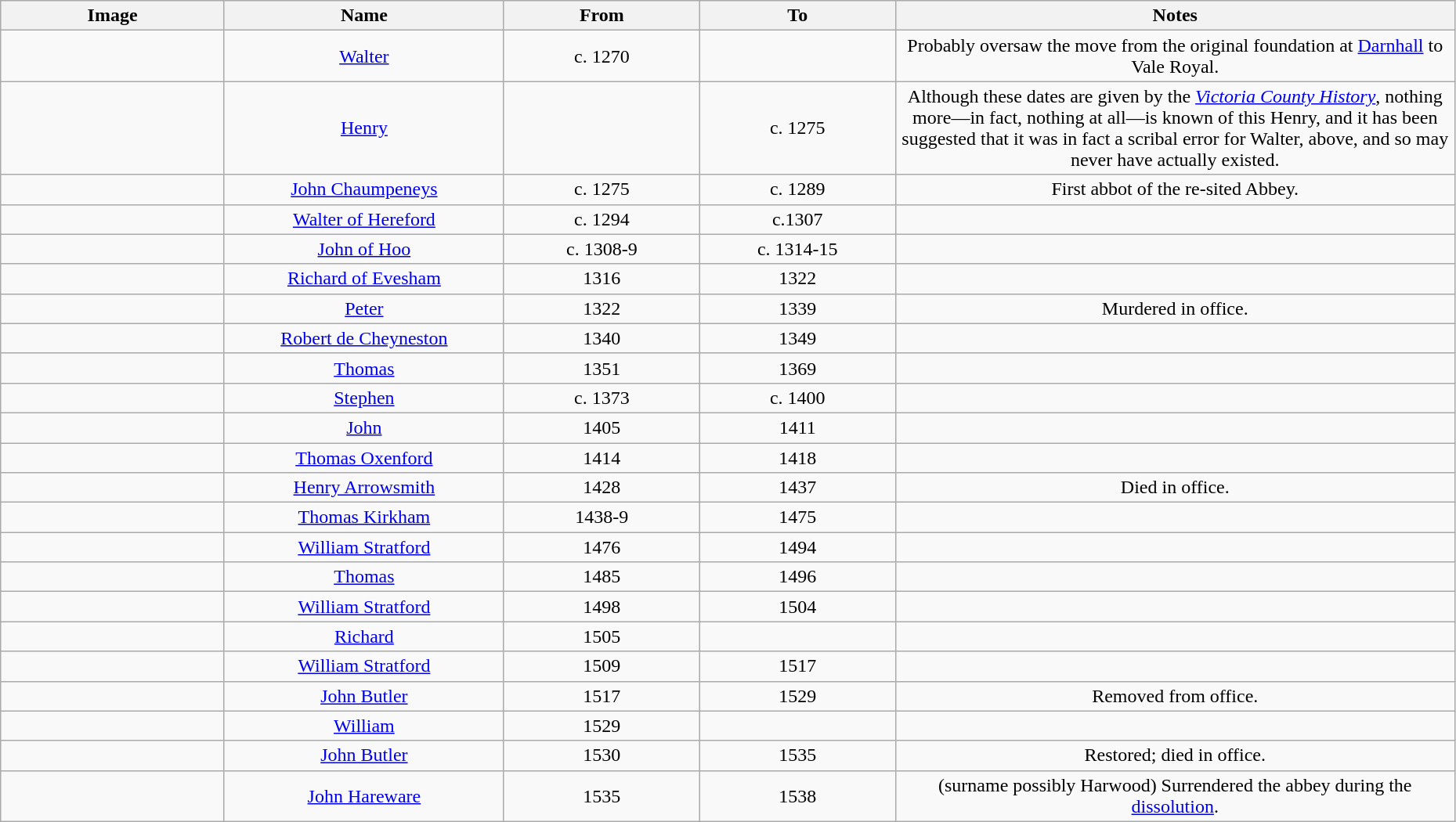<table width=98% class="wikitable">
<tr>
<th width=8%>Image</th>
<th width=10%>Name</th>
<th width=7%>From</th>
<th width=7%>To</th>
<th width=20%>Notes</th>
</tr>
<tr>
<td align="center"></td>
<td align="center"><a href='#'>Walter</a><br></td>
<td align="center">c. 1270</td>
<td align="center"></td>
<td align="center">Probably oversaw the move from the original foundation at <a href='#'>Darnhall</a> to Vale Royal.</td>
</tr>
<tr>
<td align="center"></td>
<td align="center"><a href='#'>Henry</a><br></td>
<td align="center"></td>
<td align="center">c. 1275</td>
<td align="center">Although these dates are given by the <em><a href='#'>Victoria County History</a></em>, nothing more—in fact, nothing at all—is known of this Henry, and it has been suggested that it was in fact a scribal error for Walter, above, and so may never have actually existed.</td>
</tr>
<tr>
<td align="center"></td>
<td align="center"><a href='#'>John Chaumpeneys</a><br></td>
<td align="center">c. 1275</td>
<td align="center">c. 1289</td>
<td align="center">First abbot of the re-sited Abbey.</td>
</tr>
<tr>
<td align="center"></td>
<td align="center"><a href='#'>Walter of Hereford</a><br></td>
<td align="center">c. 1294</td>
<td align="center">c.1307</td>
<td align="center"></td>
</tr>
<tr>
<td align="center"></td>
<td align="center"><a href='#'>John of Hoo</a><br></td>
<td align="center">c. 1308-9</td>
<td align="center">c. 1314-15</td>
<td align="center"></td>
</tr>
<tr>
<td align="center"></td>
<td align="center"><a href='#'>Richard of Evesham</a><br></td>
<td align="center">1316</td>
<td align="center">1322</td>
<td align="center"></td>
</tr>
<tr>
<td align="center"></td>
<td align="center"><a href='#'>Peter</a><br></td>
<td align="center">1322</td>
<td align="center">1339</td>
<td align="center">Murdered in office.</td>
</tr>
<tr>
<td align="center"></td>
<td align="center"><a href='#'>Robert de Cheyneston</a><br></td>
<td align="center">1340</td>
<td align="center">1349</td>
<td align="center"></td>
</tr>
<tr>
<td align="center"></td>
<td align="center"><a href='#'>Thomas</a><br></td>
<td align="center">1351</td>
<td align="center">1369</td>
<td align="center"></td>
</tr>
<tr>
<td align="center"></td>
<td align="center"><a href='#'>Stephen</a><br></td>
<td align="center">c. 1373</td>
<td align="center">c. 1400</td>
<td align="center"></td>
</tr>
<tr>
<td align="center"></td>
<td align="center"><a href='#'>John</a><br></td>
<td align="center">1405</td>
<td align="center">1411</td>
<td align="center"></td>
</tr>
<tr>
<td align="center"></td>
<td align="center"><a href='#'>Thomas Oxenford</a><br></td>
<td align="center">1414</td>
<td align="center">1418</td>
<td align="center"></td>
</tr>
<tr>
<td align="center"></td>
<td align="center"><a href='#'>Henry Arrowsmith</a><br></td>
<td align="center">1428</td>
<td align="center">1437</td>
<td align="center">Died in office.</td>
</tr>
<tr>
<td align="center"></td>
<td align="center"><a href='#'>Thomas Kirkham</a><br></td>
<td align="center">1438-9</td>
<td align="center">1475</td>
<td align="center"></td>
</tr>
<tr>
<td align="center"></td>
<td align="center"><a href='#'>William Stratford</a><br></td>
<td align="center">1476</td>
<td align="center">1494</td>
<td align="center"></td>
</tr>
<tr>
<td align="center"></td>
<td align="center"><a href='#'>Thomas</a><br></td>
<td align="center">1485</td>
<td align="center">1496</td>
<td align="center"></td>
</tr>
<tr>
<td align="center"></td>
<td align="center"><a href='#'>William Stratford</a><br></td>
<td align="center">1498</td>
<td align="center">1504</td>
<td align="center"></td>
</tr>
<tr>
<td align="center"></td>
<td align="center"><a href='#'>Richard</a><br></td>
<td align="center">1505</td>
<td align="center"></td>
<td align="center"></td>
</tr>
<tr>
<td align="center"></td>
<td align="center"><a href='#'>William Stratford</a><br></td>
<td align="center">1509</td>
<td align="center">1517</td>
<td align="center"></td>
</tr>
<tr>
<td align="center"></td>
<td align="center"><a href='#'>John Butler</a><br></td>
<td align="center">1517</td>
<td align="center">1529</td>
<td align="center">Removed from office.</td>
</tr>
<tr>
<td align="center"></td>
<td align="center"><a href='#'>William</a><br></td>
<td align="center">1529</td>
<td align="center"></td>
<td align="center"></td>
</tr>
<tr>
<td align="center"></td>
<td align="center"><a href='#'>John Butler</a><br></td>
<td align="center">1530</td>
<td align="center">1535</td>
<td align="center">Restored; died in office.</td>
</tr>
<tr>
<td align="center"></td>
<td align="center"><a href='#'>John Hareware</a><br></td>
<td align="center">1535</td>
<td align="center">1538</td>
<td align="center">(surname possibly Harwood) Surrendered the abbey during the <a href='#'>dissolution</a>.</td>
</tr>
</table>
